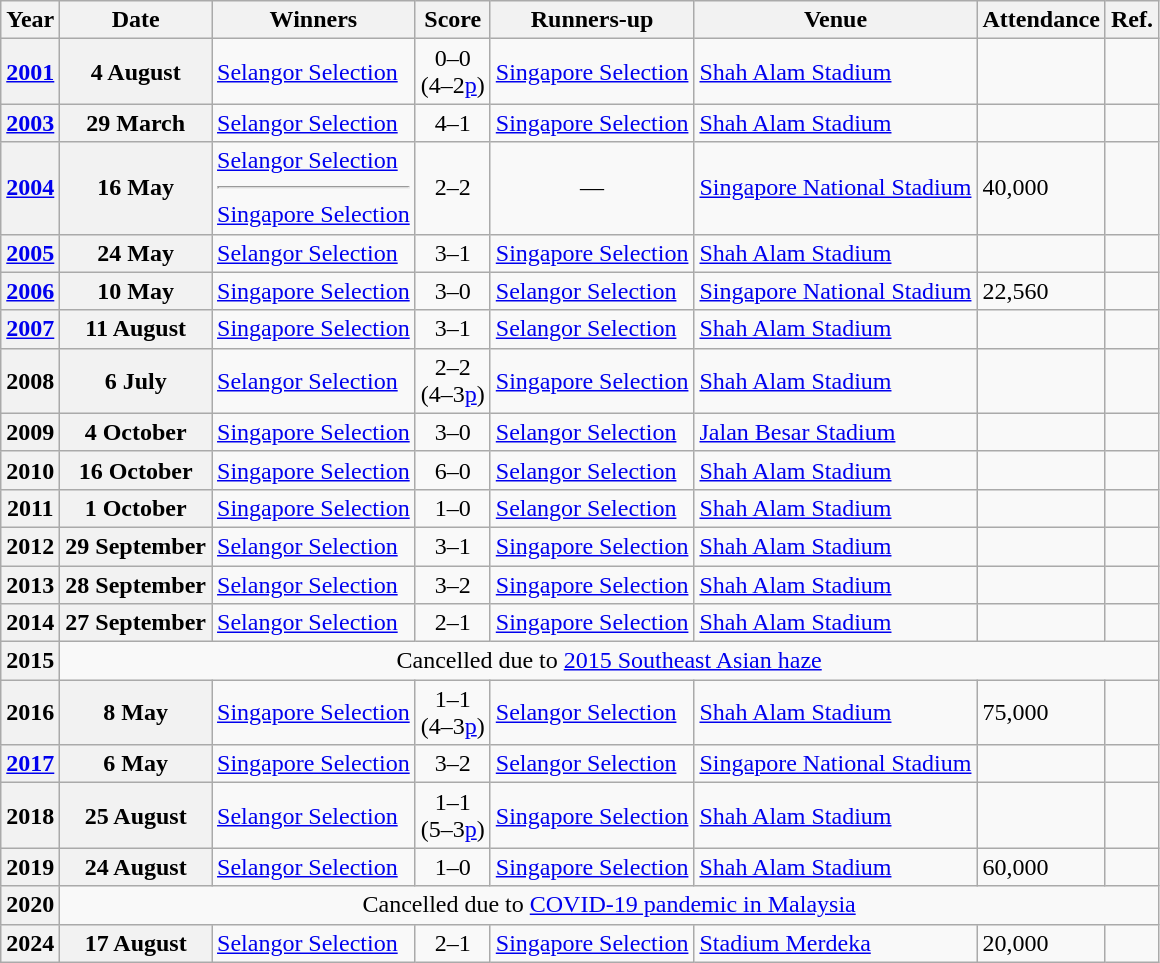<table class="wikitable plainrowheaders sortable">
<tr>
<th>Year</th>
<th>Date</th>
<th>Winners</th>
<th>Score</th>
<th>Runners-up</th>
<th>Venue</th>
<th>Attendance</th>
<th>Ref.</th>
</tr>
<tr>
<th scope=row style=text-align:center><a href='#'>2001</a></th>
<th scope=row style=text-align:center>4 August</th>
<td> <a href='#'>Selangor Selection</a></td>
<td align='center'>0–0<br>(4–2<a href='#'>p</a>)</td>
<td> <a href='#'>Singapore Selection</a></td>
<td><a href='#'>Shah Alam Stadium</a></td>
<td></td>
<td></td>
</tr>
<tr>
<th scope=row style=text-align:center><a href='#'>2003</a></th>
<th scope=row style=text-align:center>29 March</th>
<td> <a href='#'>Selangor Selection</a></td>
<td align='center'>4–1</td>
<td> <a href='#'>Singapore Selection</a></td>
<td><a href='#'>Shah Alam Stadium</a></td>
<td></td>
<td></td>
</tr>
<tr>
<th scope=row style=text-align:center><a href='#'>2004</a></th>
<th scope=row style=text-align:center>16 May</th>
<td> <a href='#'>Selangor Selection</a><hr> <a href='#'>Singapore Selection</a></td>
<td align='center'>2–2</td>
<td align='center'>—</td>
<td><a href='#'>Singapore National Stadium</a></td>
<td>40,000</td>
<td align=center></td>
</tr>
<tr>
<th scope=row style=text-align:center><a href='#'>2005</a></th>
<th scope=row style=text-align:center>24 May</th>
<td> <a href='#'>Selangor Selection</a></td>
<td align='center'>3–1</td>
<td> <a href='#'>Singapore Selection</a></td>
<td><a href='#'>Shah Alam Stadium</a></td>
<td></td>
<td></td>
</tr>
<tr>
<th scope=row style=text-align:center><a href='#'>2006</a></th>
<th scope=row style=text-align:center>10 May</th>
<td> <a href='#'>Singapore Selection</a></td>
<td align='center'>3–0</td>
<td> <a href='#'>Selangor Selection</a></td>
<td><a href='#'>Singapore National Stadium</a></td>
<td>22,560</td>
<td align=center></td>
</tr>
<tr>
<th scope=row style=text-align:center><a href='#'>2007</a></th>
<th scope=row style=text-align:center>11 August</th>
<td> <a href='#'>Singapore Selection</a></td>
<td align='center'>3–1</td>
<td> <a href='#'>Selangor Selection</a></td>
<td><a href='#'>Shah Alam Stadium</a></td>
<td></td>
<td></td>
</tr>
<tr>
<th scope=row style=text-align:center>2008</th>
<th scope=row style=text-align:center>6 July</th>
<td> <a href='#'>Selangor Selection</a></td>
<td align='center'>2–2<br>(4–3<a href='#'>p</a>)</td>
<td> <a href='#'>Singapore Selection</a></td>
<td><a href='#'>Shah Alam Stadium</a></td>
<td></td>
<td></td>
</tr>
<tr>
<th scope=row style=text-align:center>2009</th>
<th scope=row style=text-align:center>4 October</th>
<td> <a href='#'>Singapore Selection</a></td>
<td align='center'>3–0</td>
<td> <a href='#'>Selangor Selection</a></td>
<td><a href='#'>Jalan Besar Stadium</a></td>
<td></td>
<td></td>
</tr>
<tr>
<th scope=row style=text-align:center>2010</th>
<th scope=row style=text-align:center>16 October</th>
<td> <a href='#'>Singapore Selection</a></td>
<td align='center'>6–0</td>
<td> <a href='#'>Selangor Selection</a></td>
<td><a href='#'>Shah Alam Stadium</a></td>
<td></td>
<td></td>
</tr>
<tr>
<th scope=row style=text-align:center>2011</th>
<th scope=row style=text-align:center>1 October</th>
<td> <a href='#'>Singapore Selection</a></td>
<td align='center'>1–0</td>
<td> <a href='#'>Selangor Selection</a></td>
<td><a href='#'>Shah Alam Stadium</a></td>
<td></td>
<td></td>
</tr>
<tr>
<th scope=row style=text-align:center>2012</th>
<th scope=row style=text-align:center>29 September</th>
<td> <a href='#'>Selangor Selection</a></td>
<td align='center'>3–1</td>
<td> <a href='#'>Singapore Selection</a></td>
<td><a href='#'>Shah Alam Stadium</a></td>
<td></td>
<td align=center></td>
</tr>
<tr>
<th scope=row style=text-align:center>2013</th>
<th scope=row style=text-align:center>28 September</th>
<td> <a href='#'>Selangor Selection</a></td>
<td align='center'>3–2</td>
<td> <a href='#'>Singapore Selection</a></td>
<td><a href='#'>Shah Alam Stadium</a></td>
<td></td>
<td></td>
</tr>
<tr>
<th scope=row style=text-align:center>2014</th>
<th scope=row style=text-align:center>27 September</th>
<td> <a href='#'>Selangor Selection</a></td>
<td align='center'>2–1</td>
<td> <a href='#'>Singapore Selection</a></td>
<td><a href='#'>Shah Alam Stadium</a></td>
<td></td>
<td></td>
</tr>
<tr>
<th scope=row style=text-align:center>2015</th>
<td colspan="7" align="center">Cancelled due to <a href='#'>2015 Southeast Asian haze</a></td>
</tr>
<tr>
<th scope=row style=text-align:center>2016</th>
<th scope=row style=text-align:center>8 May</th>
<td> <a href='#'>Singapore Selection</a></td>
<td align='center'>1–1<br>(4–3<a href='#'>p</a>)</td>
<td> <a href='#'>Selangor Selection</a></td>
<td><a href='#'>Shah Alam Stadium</a></td>
<td>75,000</td>
<td align=center></td>
</tr>
<tr>
<th scope=row style=text-align:center><a href='#'>2017</a></th>
<th scope=row style=text-align:center>6 May</th>
<td> <a href='#'>Singapore Selection</a></td>
<td align='center'>3–2</td>
<td> <a href='#'>Selangor Selection</a></td>
<td><a href='#'>Singapore National Stadium</a></td>
<td></td>
<td align=center></td>
</tr>
<tr>
<th scope=row style=text-align:center>2018</th>
<th scope=row style=text-align:center>25 August</th>
<td> <a href='#'>Selangor Selection</a></td>
<td align='center'>1–1<br>(5–3<a href='#'>p</a>)</td>
<td> <a href='#'>Singapore Selection</a></td>
<td><a href='#'>Shah Alam Stadium</a></td>
<td></td>
<td align=center></td>
</tr>
<tr>
<th scope=row style=text-align:center>2019</th>
<th scope=row style=text-align:center>24 August</th>
<td> <a href='#'>Selangor Selection</a></td>
<td align='center'>1–0</td>
<td> <a href='#'>Singapore Selection</a></td>
<td><a href='#'>Shah Alam Stadium</a></td>
<td>60,000</td>
<td align=center></td>
</tr>
<tr>
<th scope=row style=text-align:center>2020</th>
<td colspan="7" align="center">Cancelled due to <a href='#'>COVID-19 pandemic in Malaysia</a></td>
</tr>
<tr>
<th scope="row" style="text-align:center">2024</th>
<th scope="row" style="text-align:center">17 August</th>
<td> <a href='#'>Selangor Selection</a></td>
<td align="center">2–1</td>
<td> <a href='#'>Singapore Selection</a></td>
<td><a href='#'>Stadium Merdeka</a></td>
<td>20,000</td>
<td align=center></td>
</tr>
</table>
